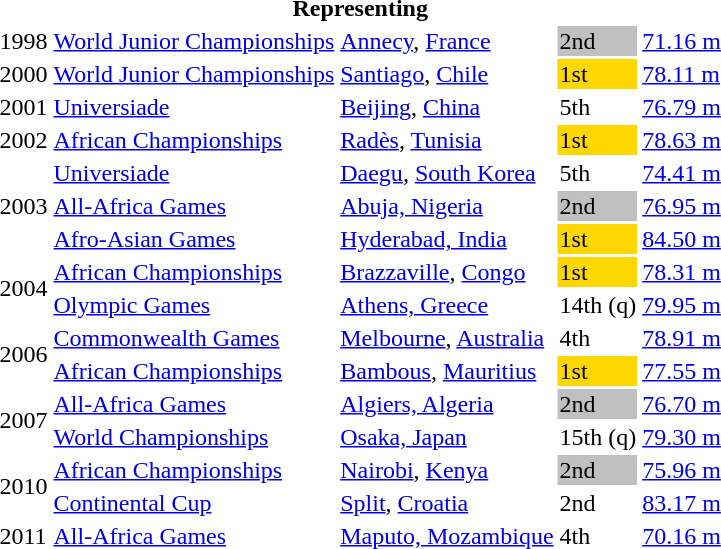<table>
<tr>
<th colspan="5">Representing </th>
</tr>
<tr>
<td>1998</td>
<td><a href='#'>World Junior Championships</a></td>
<td><a href='#'>Annecy</a>, <a href='#'>France</a></td>
<td bgcolor="silver">2nd</td>
<td><a href='#'>71.16 m</a></td>
</tr>
<tr>
<td>2000</td>
<td><a href='#'>World Junior Championships</a></td>
<td><a href='#'>Santiago</a>, <a href='#'>Chile</a></td>
<td bgcolor="gold">1st</td>
<td><a href='#'>78.11 m</a></td>
</tr>
<tr>
<td>2001</td>
<td><a href='#'>Universiade</a></td>
<td><a href='#'>Beijing</a>, <a href='#'>China</a></td>
<td>5th</td>
<td><a href='#'>76.79 m</a></td>
</tr>
<tr>
<td>2002</td>
<td><a href='#'>African Championships</a></td>
<td><a href='#'>Radès</a>, <a href='#'>Tunisia</a></td>
<td bgcolor="gold">1st</td>
<td><a href='#'>78.63 m</a></td>
</tr>
<tr>
<td rowspan=3>2003</td>
<td><a href='#'>Universiade</a></td>
<td><a href='#'>Daegu</a>, <a href='#'>South Korea</a></td>
<td>5th</td>
<td><a href='#'>74.41 m</a></td>
</tr>
<tr>
<td><a href='#'>All-Africa Games</a></td>
<td><a href='#'>Abuja, Nigeria</a></td>
<td bgcolor="silver">2nd</td>
<td><a href='#'>76.95 m</a></td>
</tr>
<tr>
<td><a href='#'>Afro-Asian Games</a></td>
<td><a href='#'>Hyderabad, India</a></td>
<td bgcolor=gold>1st</td>
<td><a href='#'>84.50 m</a></td>
</tr>
<tr>
<td rowspan=2>2004</td>
<td><a href='#'>African Championships</a></td>
<td><a href='#'>Brazzaville</a>, <a href='#'>Congo</a></td>
<td bgcolor="gold">1st</td>
<td><a href='#'>78.31 m</a></td>
</tr>
<tr>
<td><a href='#'>Olympic Games</a></td>
<td><a href='#'>Athens, Greece</a></td>
<td>14th (q)</td>
<td><a href='#'>79.95 m</a></td>
</tr>
<tr>
<td rowspan=2>2006</td>
<td><a href='#'>Commonwealth Games</a></td>
<td><a href='#'>Melbourne</a>, <a href='#'>Australia</a></td>
<td>4th</td>
<td><a href='#'>78.91 m</a></td>
</tr>
<tr>
<td><a href='#'>African Championships</a></td>
<td><a href='#'>Bambous</a>, <a href='#'>Mauritius</a></td>
<td bgcolor="gold">1st</td>
<td><a href='#'>77.55 m</a></td>
</tr>
<tr>
<td rowspan=2>2007</td>
<td><a href='#'>All-Africa Games</a></td>
<td><a href='#'>Algiers, Algeria</a></td>
<td bgcolor="silver">2nd</td>
<td><a href='#'>76.70 m</a></td>
</tr>
<tr>
<td><a href='#'>World Championships</a></td>
<td><a href='#'>Osaka, Japan</a></td>
<td>15th (q)</td>
<td><a href='#'>79.30 m</a></td>
</tr>
<tr>
<td rowspan=2>2010</td>
<td><a href='#'>African Championships</a></td>
<td><a href='#'>Nairobi</a>, <a href='#'>Kenya</a></td>
<td bgcolor="silver">2nd</td>
<td><a href='#'>75.96 m</a></td>
</tr>
<tr>
<td><a href='#'>Continental Cup</a></td>
<td><a href='#'>Split</a>, <a href='#'>Croatia</a></td>
<td>2nd</td>
<td><a href='#'>83.17 m</a></td>
</tr>
<tr>
<td>2011</td>
<td><a href='#'>All-Africa Games</a></td>
<td><a href='#'>Maputo, Mozambique</a></td>
<td>4th</td>
<td><a href='#'>70.16 m</a></td>
</tr>
</table>
